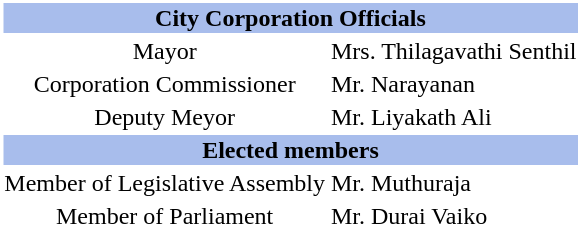<table class="toccolours" style="clear:right; float:right; background:#ffffff; margin: 0 0 0.5em 1em; width:220">
<tr>
<th style="background:#A8BDEC" align=center colspan="2"><strong>City Corporation Officials</strong></th>
</tr>
<tr>
<td align=center>Mayor</td>
<td>Mrs. Thilagavathi Senthil</td>
</tr>
<tr>
<td align=center>Corporation Commissioner</td>
<td>Mr. Narayanan</td>
</tr>
<tr>
<td align="center">Deputy Meyor</td>
<td>Mr. Liyakath Ali</td>
</tr>
<tr>
<th style="background:#A8BDEC" align="center" colspan="2"><strong>Elected members</strong></th>
</tr>
<tr>
<td align="center">Member of Legislative Assembly</td>
<td>Mr. Muthuraja</td>
</tr>
<tr>
<td align="center">Member of Parliament</td>
<td>Mr. Durai Vaiko</td>
</tr>
</table>
